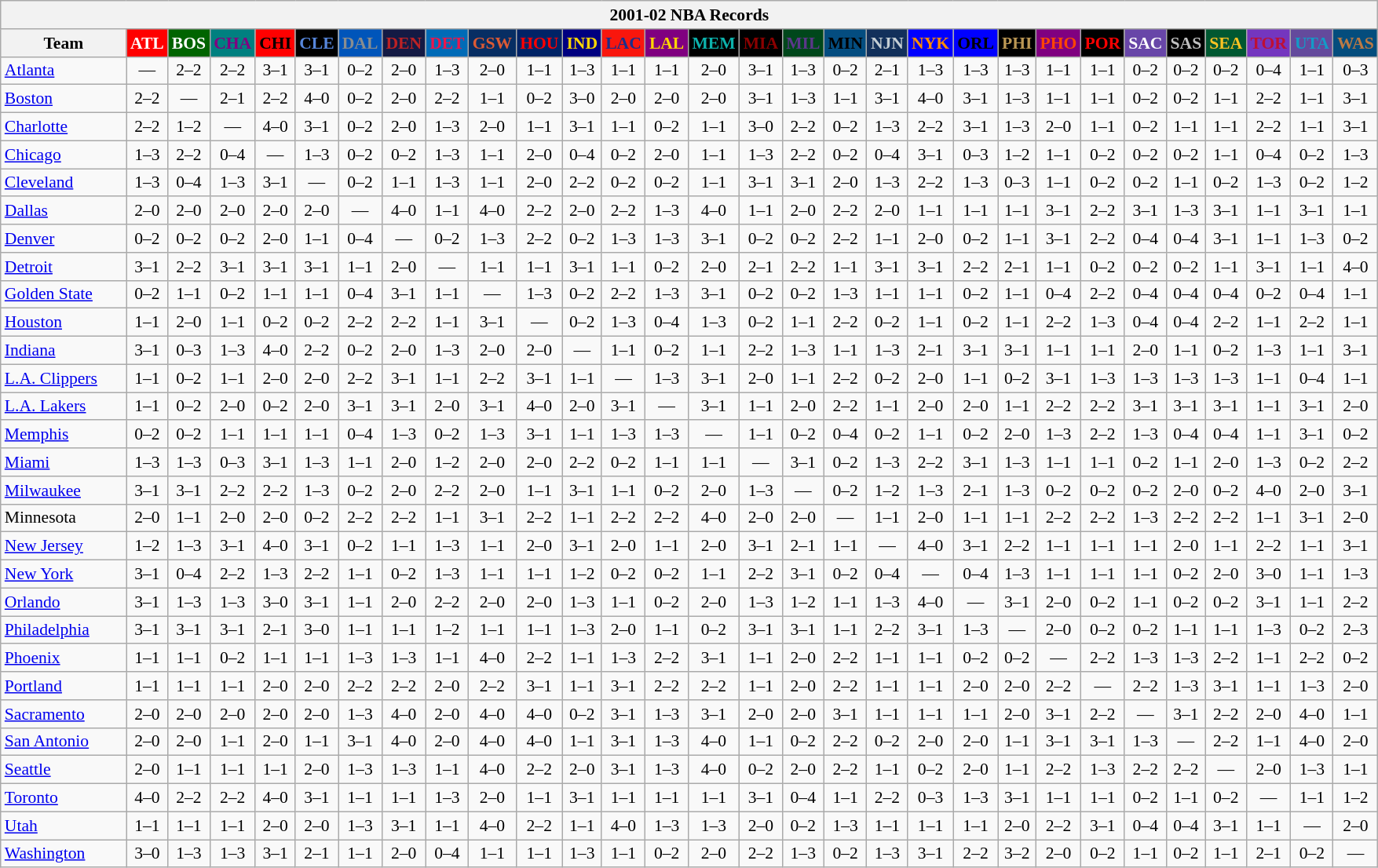<table class="wikitable" style="font-size:90%; text-align:center;">
<tr>
<th colspan=30>2001-02 NBA Records</th>
</tr>
<tr>
<th width=100>Team</th>
<th style="background:#FF0000;color:#FFFFFF;width=35">ATL</th>
<th style="background:#006400;color:#FFFFFF;width=35">BOS</th>
<th style="background:#008080;color:#800080;width=35">CHA</th>
<th style="background:#FF0000;color:#000000;width=35">CHI</th>
<th style="background:#000000;color:#5787DC;width=35">CLE</th>
<th style="background:#0055BA;color:#898D8F;width=35">DAL</th>
<th style="background:#141A44;color:#BC2224;width=35">DEN</th>
<th style="background:#006BB7;color:#ED164B;width=35">DET</th>
<th style="background:#072E63;color:#DC5A34;width=35">GSW</th>
<th style="background:#002366;color:#FF0000;width=35">HOU</th>
<th style="background:#000080;color:#FFD700;width=35">IND</th>
<th style="background:#F9160D;color:#1A2E8B;width=35">LAC</th>
<th style="background:#800080;color:#FFD700;width=35">LAL</th>
<th style="background:#000000;color:#0CB2AC;width=35">MEM</th>
<th style="background:#000000;color:#8B0000;width=35">MIA</th>
<th style="background:#00471B;color:#5C378A;width=35">MIL</th>
<th style="background:#044D80;color:#000000;width=35">MIN</th>
<th style="background:#12305B;color:#C4CED4;width=35">NJN</th>
<th style="background:#0000FF;color:#FF8C00;width=35">NYK</th>
<th style="background:#0000FF;color:#000000;width=35">ORL</th>
<th style="background:#000000;color:#BB9754;width=35">PHI</th>
<th style="background:#800080;color:#FF4500;width=35">PHO</th>
<th style="background:#000000;color:#FF0000;width=35">POR</th>
<th style="background:#6846A8;color:#FFFFFF;width=35">SAC</th>
<th style="background:#000000;color:#C0C0C0;width=35">SAS</th>
<th style="background:#005831;color:#FFC322;width=35">SEA</th>
<th style="background:#7436BF;color:#BE0F34;width=35">TOR</th>
<th style="background:#644A9C;color:#149BC7;width=35">UTA</th>
<th style="background:#044D7D;color:#BC7A44;width=35">WAS</th>
</tr>
<tr>
<td style="text-align:left;"><a href='#'>Atlanta</a></td>
<td>—</td>
<td>2–2</td>
<td>2–2</td>
<td>3–1</td>
<td>3–1</td>
<td>0–2</td>
<td>2–0</td>
<td>1–3</td>
<td>2–0</td>
<td>1–1</td>
<td>1–3</td>
<td>1–1</td>
<td>1–1</td>
<td>2–0</td>
<td>3–1</td>
<td>1–3</td>
<td>0–2</td>
<td>2–1</td>
<td>1–3</td>
<td>1–3</td>
<td>1–3</td>
<td>1–1</td>
<td>1–1</td>
<td>0–2</td>
<td>0–2</td>
<td>0–2</td>
<td>0–4</td>
<td>1–1</td>
<td>0–3</td>
</tr>
<tr>
<td style="text-align:left;"><a href='#'>Boston</a></td>
<td>2–2</td>
<td>—</td>
<td>2–1</td>
<td>2–2</td>
<td>4–0</td>
<td>0–2</td>
<td>2–0</td>
<td>2–2</td>
<td>1–1</td>
<td>0–2</td>
<td>3–0</td>
<td>2–0</td>
<td>2–0</td>
<td>2–0</td>
<td>3–1</td>
<td>1–3</td>
<td>1–1</td>
<td>3–1</td>
<td>4–0</td>
<td>3–1</td>
<td>1–3</td>
<td>1–1</td>
<td>1–1</td>
<td>0–2</td>
<td>0–2</td>
<td>1–1</td>
<td>2–2</td>
<td>1–1</td>
<td>3–1</td>
</tr>
<tr>
<td style="text-align:left;"><a href='#'>Charlotte</a></td>
<td>2–2</td>
<td>1–2</td>
<td>—</td>
<td>4–0</td>
<td>3–1</td>
<td>0–2</td>
<td>2–0</td>
<td>1–3</td>
<td>2–0</td>
<td>1–1</td>
<td>3–1</td>
<td>1–1</td>
<td>0–2</td>
<td>1–1</td>
<td>3–0</td>
<td>2–2</td>
<td>0–2</td>
<td>1–3</td>
<td>2–2</td>
<td>3–1</td>
<td>1–3</td>
<td>2–0</td>
<td>1–1</td>
<td>0–2</td>
<td>1–1</td>
<td>1–1</td>
<td>2–2</td>
<td>1–1</td>
<td>3–1</td>
</tr>
<tr>
<td style="text-align:left;"><a href='#'>Chicago</a></td>
<td>1–3</td>
<td>2–2</td>
<td>0–4</td>
<td>—</td>
<td>1–3</td>
<td>0–2</td>
<td>0–2</td>
<td>1–3</td>
<td>1–1</td>
<td>2–0</td>
<td>0–4</td>
<td>0–2</td>
<td>2–0</td>
<td>1–1</td>
<td>1–3</td>
<td>2–2</td>
<td>0–2</td>
<td>0–4</td>
<td>3–1</td>
<td>0–3</td>
<td>1–2</td>
<td>1–1</td>
<td>0–2</td>
<td>0–2</td>
<td>0–2</td>
<td>1–1</td>
<td>0–4</td>
<td>0–2</td>
<td>1–3</td>
</tr>
<tr>
<td style="text-align:left;"><a href='#'>Cleveland</a></td>
<td>1–3</td>
<td>0–4</td>
<td>1–3</td>
<td>3–1</td>
<td>—</td>
<td>0–2</td>
<td>1–1</td>
<td>1–3</td>
<td>1–1</td>
<td>2–0</td>
<td>2–2</td>
<td>0–2</td>
<td>0–2</td>
<td>1–1</td>
<td>3–1</td>
<td>3–1</td>
<td>2–0</td>
<td>1–3</td>
<td>2–2</td>
<td>1–3</td>
<td>0–3</td>
<td>1–1</td>
<td>0–2</td>
<td>0–2</td>
<td>1–1</td>
<td>0–2</td>
<td>1–3</td>
<td>0–2</td>
<td>1–2</td>
</tr>
<tr>
<td style="text-align:left;"><a href='#'>Dallas</a></td>
<td>2–0</td>
<td>2–0</td>
<td>2–0</td>
<td>2–0</td>
<td>2–0</td>
<td>—</td>
<td>4–0</td>
<td>1–1</td>
<td>4–0</td>
<td>2–2</td>
<td>2–0</td>
<td>2–2</td>
<td>1–3</td>
<td>4–0</td>
<td>1–1</td>
<td>2–0</td>
<td>2–2</td>
<td>2–0</td>
<td>1–1</td>
<td>1–1</td>
<td>1–1</td>
<td>3–1</td>
<td>2–2</td>
<td>3–1</td>
<td>1–3</td>
<td>3–1</td>
<td>1–1</td>
<td>3–1</td>
<td>1–1</td>
</tr>
<tr>
<td style="text-align:left;"><a href='#'>Denver</a></td>
<td>0–2</td>
<td>0–2</td>
<td>0–2</td>
<td>2–0</td>
<td>1–1</td>
<td>0–4</td>
<td>—</td>
<td>0–2</td>
<td>1–3</td>
<td>2–2</td>
<td>0–2</td>
<td>1–3</td>
<td>1–3</td>
<td>3–1</td>
<td>0–2</td>
<td>0–2</td>
<td>2–2</td>
<td>1–1</td>
<td>2–0</td>
<td>0–2</td>
<td>1–1</td>
<td>3–1</td>
<td>2–2</td>
<td>0–4</td>
<td>0–4</td>
<td>3–1</td>
<td>1–1</td>
<td>1–3</td>
<td>0–2</td>
</tr>
<tr>
<td style="text-align:left;"><a href='#'>Detroit</a></td>
<td>3–1</td>
<td>2–2</td>
<td>3–1</td>
<td>3–1</td>
<td>3–1</td>
<td>1–1</td>
<td>2–0</td>
<td>—</td>
<td>1–1</td>
<td>1–1</td>
<td>3–1</td>
<td>1–1</td>
<td>0–2</td>
<td>2–0</td>
<td>2–1</td>
<td>2–2</td>
<td>1–1</td>
<td>3–1</td>
<td>3–1</td>
<td>2–2</td>
<td>2–1</td>
<td>1–1</td>
<td>0–2</td>
<td>0–2</td>
<td>0–2</td>
<td>1–1</td>
<td>3–1</td>
<td>1–1</td>
<td>4–0</td>
</tr>
<tr>
<td style="text-align:left;"><a href='#'>Golden State</a></td>
<td>0–2</td>
<td>1–1</td>
<td>0–2</td>
<td>1–1</td>
<td>1–1</td>
<td>0–4</td>
<td>3–1</td>
<td>1–1</td>
<td>—</td>
<td>1–3</td>
<td>0–2</td>
<td>2–2</td>
<td>1–3</td>
<td>3–1</td>
<td>0–2</td>
<td>0–2</td>
<td>1–3</td>
<td>1–1</td>
<td>1–1</td>
<td>0–2</td>
<td>1–1</td>
<td>0–4</td>
<td>2–2</td>
<td>0–4</td>
<td>0–4</td>
<td>0–4</td>
<td>0–2</td>
<td>0–4</td>
<td>1–1</td>
</tr>
<tr>
<td style="text-align:left;"><a href='#'>Houston</a></td>
<td>1–1</td>
<td>2–0</td>
<td>1–1</td>
<td>0–2</td>
<td>0–2</td>
<td>2–2</td>
<td>2–2</td>
<td>1–1</td>
<td>3–1</td>
<td>—</td>
<td>0–2</td>
<td>1–3</td>
<td>0–4</td>
<td>1–3</td>
<td>0–2</td>
<td>1–1</td>
<td>2–2</td>
<td>0–2</td>
<td>1–1</td>
<td>0–2</td>
<td>1–1</td>
<td>2–2</td>
<td>1–3</td>
<td>0–4</td>
<td>0–4</td>
<td>2–2</td>
<td>1–1</td>
<td>2–2</td>
<td>1–1</td>
</tr>
<tr>
<td style="text-align:left;"><a href='#'>Indiana</a></td>
<td>3–1</td>
<td>0–3</td>
<td>1–3</td>
<td>4–0</td>
<td>2–2</td>
<td>0–2</td>
<td>2–0</td>
<td>1–3</td>
<td>2–0</td>
<td>2–0</td>
<td>—</td>
<td>1–1</td>
<td>0–2</td>
<td>1–1</td>
<td>2–2</td>
<td>1–3</td>
<td>1–1</td>
<td>1–3</td>
<td>2–1</td>
<td>3–1</td>
<td>3–1</td>
<td>1–1</td>
<td>1–1</td>
<td>2–0</td>
<td>1–1</td>
<td>0–2</td>
<td>1–3</td>
<td>1–1</td>
<td>3–1</td>
</tr>
<tr>
<td style="text-align:left;"><a href='#'>L.A. Clippers</a></td>
<td>1–1</td>
<td>0–2</td>
<td>1–1</td>
<td>2–0</td>
<td>2–0</td>
<td>2–2</td>
<td>3–1</td>
<td>1–1</td>
<td>2–2</td>
<td>3–1</td>
<td>1–1</td>
<td>—</td>
<td>1–3</td>
<td>3–1</td>
<td>2–0</td>
<td>1–1</td>
<td>2–2</td>
<td>0–2</td>
<td>2–0</td>
<td>1–1</td>
<td>0–2</td>
<td>3–1</td>
<td>1–3</td>
<td>1–3</td>
<td>1–3</td>
<td>1–3</td>
<td>1–1</td>
<td>0–4</td>
<td>1–1</td>
</tr>
<tr>
<td style="text-align:left;"><a href='#'>L.A. Lakers</a></td>
<td>1–1</td>
<td>0–2</td>
<td>2–0</td>
<td>0–2</td>
<td>2–0</td>
<td>3–1</td>
<td>3–1</td>
<td>2–0</td>
<td>3–1</td>
<td>4–0</td>
<td>2–0</td>
<td>3–1</td>
<td>—</td>
<td>3–1</td>
<td>1–1</td>
<td>2–0</td>
<td>2–2</td>
<td>1–1</td>
<td>2–0</td>
<td>2–0</td>
<td>1–1</td>
<td>2–2</td>
<td>2–2</td>
<td>3–1</td>
<td>3–1</td>
<td>3–1</td>
<td>1–1</td>
<td>3–1</td>
<td>2–0</td>
</tr>
<tr>
<td style="text-align:left;"><a href='#'>Memphis</a></td>
<td>0–2</td>
<td>0–2</td>
<td>1–1</td>
<td>1–1</td>
<td>1–1</td>
<td>0–4</td>
<td>1–3</td>
<td>0–2</td>
<td>1–3</td>
<td>3–1</td>
<td>1–1</td>
<td>1–3</td>
<td>1–3</td>
<td>—</td>
<td>1–1</td>
<td>0–2</td>
<td>0–4</td>
<td>0–2</td>
<td>1–1</td>
<td>0–2</td>
<td>2–0</td>
<td>1–3</td>
<td>2–2</td>
<td>1–3</td>
<td>0–4</td>
<td>0–4</td>
<td>1–1</td>
<td>3–1</td>
<td>0–2</td>
</tr>
<tr>
<td style="text-align:left;"><a href='#'>Miami</a></td>
<td>1–3</td>
<td>1–3</td>
<td>0–3</td>
<td>3–1</td>
<td>1–3</td>
<td>1–1</td>
<td>2–0</td>
<td>1–2</td>
<td>2–0</td>
<td>2–0</td>
<td>2–2</td>
<td>0–2</td>
<td>1–1</td>
<td>1–1</td>
<td>—</td>
<td>3–1</td>
<td>0–2</td>
<td>1–3</td>
<td>2–2</td>
<td>3–1</td>
<td>1–3</td>
<td>1–1</td>
<td>1–1</td>
<td>0–2</td>
<td>1–1</td>
<td>2–0</td>
<td>1–3</td>
<td>0–2</td>
<td>2–2</td>
</tr>
<tr>
<td style="text-align:left;"><a href='#'>Milwaukee</a></td>
<td>3–1</td>
<td>3–1</td>
<td>2–2</td>
<td>2–2</td>
<td>1–3</td>
<td>0–2</td>
<td>2–0</td>
<td>2–2</td>
<td>2–0</td>
<td>1–1</td>
<td>3–1</td>
<td>1–1</td>
<td>0–2</td>
<td>2–0</td>
<td>1–3</td>
<td>—</td>
<td>0–2</td>
<td>1–2</td>
<td>1–3</td>
<td>2–1</td>
<td>1–3</td>
<td>0–2</td>
<td>0–2</td>
<td>0–2</td>
<td>2–0</td>
<td>0–2</td>
<td>4–0</td>
<td>2–0</td>
<td>3–1</td>
</tr>
<tr>
<td style="text-align:left;">Minnesota</td>
<td>2–0</td>
<td>1–1</td>
<td>2–0</td>
<td>2–0</td>
<td>0–2</td>
<td>2–2</td>
<td>2–2</td>
<td>1–1</td>
<td>3–1</td>
<td>2–2</td>
<td>1–1</td>
<td>2–2</td>
<td>2–2</td>
<td>4–0</td>
<td>2–0</td>
<td>2–0</td>
<td>—</td>
<td>1–1</td>
<td>2–0</td>
<td>1–1</td>
<td>1–1</td>
<td>2–2</td>
<td>2–2</td>
<td>1–3</td>
<td>2–2</td>
<td>2–2</td>
<td>1–1</td>
<td>3–1</td>
<td>2–0</td>
</tr>
<tr>
<td style="text-align:left;"><a href='#'>New Jersey</a></td>
<td>1–2</td>
<td>1–3</td>
<td>3–1</td>
<td>4–0</td>
<td>3–1</td>
<td>0–2</td>
<td>1–1</td>
<td>1–3</td>
<td>1–1</td>
<td>2–0</td>
<td>3–1</td>
<td>2–0</td>
<td>1–1</td>
<td>2–0</td>
<td>3–1</td>
<td>2–1</td>
<td>1–1</td>
<td>—</td>
<td>4–0</td>
<td>3–1</td>
<td>2–2</td>
<td>1–1</td>
<td>1–1</td>
<td>1–1</td>
<td>2–0</td>
<td>1–1</td>
<td>2–2</td>
<td>1–1</td>
<td>3–1</td>
</tr>
<tr>
<td style="text-align:left;"><a href='#'>New York</a></td>
<td>3–1</td>
<td>0–4</td>
<td>2–2</td>
<td>1–3</td>
<td>2–2</td>
<td>1–1</td>
<td>0–2</td>
<td>1–3</td>
<td>1–1</td>
<td>1–1</td>
<td>1–2</td>
<td>0–2</td>
<td>0–2</td>
<td>1–1</td>
<td>2–2</td>
<td>3–1</td>
<td>0–2</td>
<td>0–4</td>
<td>—</td>
<td>0–4</td>
<td>1–3</td>
<td>1–1</td>
<td>1–1</td>
<td>1–1</td>
<td>0–2</td>
<td>2–0</td>
<td>3–0</td>
<td>1–1</td>
<td>1–3</td>
</tr>
<tr>
<td style="text-align:left;"><a href='#'>Orlando</a></td>
<td>3–1</td>
<td>1–3</td>
<td>1–3</td>
<td>3–0</td>
<td>3–1</td>
<td>1–1</td>
<td>2–0</td>
<td>2–2</td>
<td>2–0</td>
<td>2–0</td>
<td>1–3</td>
<td>1–1</td>
<td>0–2</td>
<td>2–0</td>
<td>1–3</td>
<td>1–2</td>
<td>1–1</td>
<td>1–3</td>
<td>4–0</td>
<td>—</td>
<td>3–1</td>
<td>2–0</td>
<td>0–2</td>
<td>1–1</td>
<td>0–2</td>
<td>0–2</td>
<td>3–1</td>
<td>1–1</td>
<td>2–2</td>
</tr>
<tr>
<td style="text-align:left;"><a href='#'>Philadelphia</a></td>
<td>3–1</td>
<td>3–1</td>
<td>3–1</td>
<td>2–1</td>
<td>3–0</td>
<td>1–1</td>
<td>1–1</td>
<td>1–2</td>
<td>1–1</td>
<td>1–1</td>
<td>1–3</td>
<td>2–0</td>
<td>1–1</td>
<td>0–2</td>
<td>3–1</td>
<td>3–1</td>
<td>1–1</td>
<td>2–2</td>
<td>3–1</td>
<td>1–3</td>
<td>—</td>
<td>2–0</td>
<td>0–2</td>
<td>0–2</td>
<td>1–1</td>
<td>1–1</td>
<td>1–3</td>
<td>0–2</td>
<td>2–3</td>
</tr>
<tr>
<td style="text-align:left;"><a href='#'>Phoenix</a></td>
<td>1–1</td>
<td>1–1</td>
<td>0–2</td>
<td>1–1</td>
<td>1–1</td>
<td>1–3</td>
<td>1–3</td>
<td>1–1</td>
<td>4–0</td>
<td>2–2</td>
<td>1–1</td>
<td>1–3</td>
<td>2–2</td>
<td>3–1</td>
<td>1–1</td>
<td>2–0</td>
<td>2–2</td>
<td>1–1</td>
<td>1–1</td>
<td>0–2</td>
<td>0–2</td>
<td>—</td>
<td>2–2</td>
<td>1–3</td>
<td>1–3</td>
<td>2–2</td>
<td>1–1</td>
<td>2–2</td>
<td>0–2</td>
</tr>
<tr>
<td style="text-align:left;"><a href='#'>Portland</a></td>
<td>1–1</td>
<td>1–1</td>
<td>1–1</td>
<td>2–0</td>
<td>2–0</td>
<td>2–2</td>
<td>2–2</td>
<td>2–0</td>
<td>2–2</td>
<td>3–1</td>
<td>1–1</td>
<td>3–1</td>
<td>2–2</td>
<td>2–2</td>
<td>1–1</td>
<td>2–0</td>
<td>2–2</td>
<td>1–1</td>
<td>1–1</td>
<td>2–0</td>
<td>2–0</td>
<td>2–2</td>
<td>—</td>
<td>2–2</td>
<td>1–3</td>
<td>3–1</td>
<td>1–1</td>
<td>1–3</td>
<td>2–0</td>
</tr>
<tr>
<td style="text-align:left;"><a href='#'>Sacramento</a></td>
<td>2–0</td>
<td>2–0</td>
<td>2–0</td>
<td>2–0</td>
<td>2–0</td>
<td>1–3</td>
<td>4–0</td>
<td>2–0</td>
<td>4–0</td>
<td>4–0</td>
<td>0–2</td>
<td>3–1</td>
<td>1–3</td>
<td>3–1</td>
<td>2–0</td>
<td>2–0</td>
<td>3–1</td>
<td>1–1</td>
<td>1–1</td>
<td>1–1</td>
<td>2–0</td>
<td>3–1</td>
<td>2–2</td>
<td>—</td>
<td>3–1</td>
<td>2–2</td>
<td>2–0</td>
<td>4–0</td>
<td>1–1</td>
</tr>
<tr>
<td style="text-align:left;"><a href='#'>San Antonio</a></td>
<td>2–0</td>
<td>2–0</td>
<td>1–1</td>
<td>2–0</td>
<td>1–1</td>
<td>3–1</td>
<td>4–0</td>
<td>2–0</td>
<td>4–0</td>
<td>4–0</td>
<td>1–1</td>
<td>3–1</td>
<td>1–3</td>
<td>4–0</td>
<td>1–1</td>
<td>0–2</td>
<td>2–2</td>
<td>0–2</td>
<td>2–0</td>
<td>2–0</td>
<td>1–1</td>
<td>3–1</td>
<td>3–1</td>
<td>1–3</td>
<td>—</td>
<td>2–2</td>
<td>1–1</td>
<td>4–0</td>
<td>2–0</td>
</tr>
<tr>
<td style="text-align:left;"><a href='#'>Seattle</a></td>
<td>2–0</td>
<td>1–1</td>
<td>1–1</td>
<td>1–1</td>
<td>2–0</td>
<td>1–3</td>
<td>1–3</td>
<td>1–1</td>
<td>4–0</td>
<td>2–2</td>
<td>2–0</td>
<td>3–1</td>
<td>1–3</td>
<td>4–0</td>
<td>0–2</td>
<td>2–0</td>
<td>2–2</td>
<td>1–1</td>
<td>0–2</td>
<td>2–0</td>
<td>1–1</td>
<td>2–2</td>
<td>1–3</td>
<td>2–2</td>
<td>2–2</td>
<td>—</td>
<td>2–0</td>
<td>1–3</td>
<td>1–1</td>
</tr>
<tr>
<td style="text-align:left;"><a href='#'>Toronto</a></td>
<td>4–0</td>
<td>2–2</td>
<td>2–2</td>
<td>4–0</td>
<td>3–1</td>
<td>1–1</td>
<td>1–1</td>
<td>1–3</td>
<td>2–0</td>
<td>1–1</td>
<td>3–1</td>
<td>1–1</td>
<td>1–1</td>
<td>1–1</td>
<td>3–1</td>
<td>0–4</td>
<td>1–1</td>
<td>2–2</td>
<td>0–3</td>
<td>1–3</td>
<td>3–1</td>
<td>1–1</td>
<td>1–1</td>
<td>0–2</td>
<td>1–1</td>
<td>0–2</td>
<td>—</td>
<td>1–1</td>
<td>1–2</td>
</tr>
<tr>
<td style="text-align:left;"><a href='#'>Utah</a></td>
<td>1–1</td>
<td>1–1</td>
<td>1–1</td>
<td>2–0</td>
<td>2–0</td>
<td>1–3</td>
<td>3–1</td>
<td>1–1</td>
<td>4–0</td>
<td>2–2</td>
<td>1–1</td>
<td>4–0</td>
<td>1–3</td>
<td>1–3</td>
<td>2–0</td>
<td>0–2</td>
<td>1–3</td>
<td>1–1</td>
<td>1–1</td>
<td>1–1</td>
<td>2–0</td>
<td>2–2</td>
<td>3–1</td>
<td>0–4</td>
<td>0–4</td>
<td>3–1</td>
<td>1–1</td>
<td>—</td>
<td>2–0</td>
</tr>
<tr>
<td style="text-align:left;"><a href='#'>Washington</a></td>
<td>3–0</td>
<td>1–3</td>
<td>1–3</td>
<td>3–1</td>
<td>2–1</td>
<td>1–1</td>
<td>2–0</td>
<td>0–4</td>
<td>1–1</td>
<td>1–1</td>
<td>1–3</td>
<td>1–1</td>
<td>0–2</td>
<td>2–0</td>
<td>2–2</td>
<td>1–3</td>
<td>0–2</td>
<td>1–3</td>
<td>3–1</td>
<td>2–2</td>
<td>3–2</td>
<td>2–0</td>
<td>0–2</td>
<td>1–1</td>
<td>0–2</td>
<td>1–1</td>
<td>2–1</td>
<td>0–2</td>
<td>—</td>
</tr>
</table>
